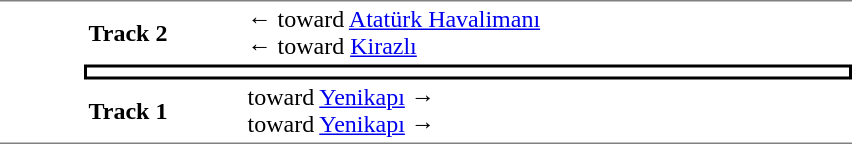<table table border=0 cellspacing=0 cellpadding=3>
<tr>
<td style="border-top:solid 1px gray;border-bottom:solid 1px gray;" width=50 rowspan=3 valign=top></td>
<td style="border-top:solid 1px gray;" width=100><strong>Track 2</strong></td>
<td style="border-top:solid 1px gray;" width=400>←  toward <a href='#'>Atatürk Havalimanı</a><br>←  toward <a href='#'>Kirazlı</a></td>
</tr>
<tr>
<td style="border-top:solid 2px black;border-right:solid 2px black;border-left:solid 2px black;border-bottom:solid 2px black;text-align:center;" colspan=2></td>
</tr>
<tr>
<td style="border-bottom:solid 1px gray;"><strong>Track 1</strong></td>
<td style="border-bottom:solid 1px gray;"> toward <a href='#'>Yenikapı</a> →<br> toward <a href='#'>Yenikapı</a> →</td>
</tr>
</table>
